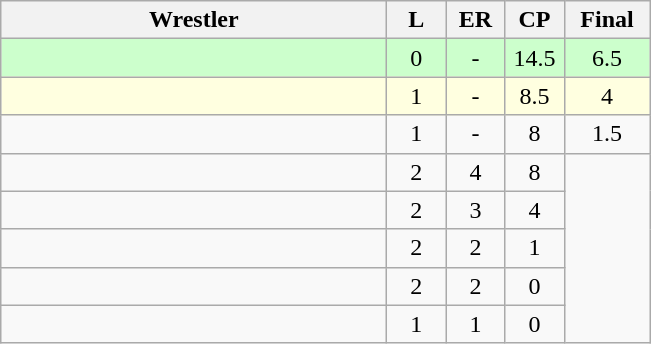<table class="wikitable" style="text-align: center;" |>
<tr>
<th width="250">Wrestler</th>
<th width="32">L</th>
<th width="32">ER</th>
<th width="32">CP</th>
<th width="50">Final</th>
</tr>
<tr bgcolor="ccffcc">
<td style="text-align:left;"></td>
<td>0</td>
<td>-</td>
<td>14.5</td>
<td>6.5</td>
</tr>
<tr bgcolor="lightyellow">
<td style="text-align:left;"></td>
<td>1</td>
<td>-</td>
<td>8.5</td>
<td>4</td>
</tr>
<tr>
<td style="text-align:left;"></td>
<td>1</td>
<td>-</td>
<td>8</td>
<td>1.5</td>
</tr>
<tr>
<td style="text-align:left;"></td>
<td>2</td>
<td>4</td>
<td>8</td>
</tr>
<tr>
<td style="text-align:left;"></td>
<td>2</td>
<td>3</td>
<td>4</td>
</tr>
<tr>
<td style="text-align:left;"></td>
<td>2</td>
<td>2</td>
<td>1</td>
</tr>
<tr>
<td style="text-align:left;"></td>
<td>2</td>
<td>2</td>
<td>0</td>
</tr>
<tr>
<td style="text-align:left;"></td>
<td>1</td>
<td>1</td>
<td>0</td>
</tr>
</table>
